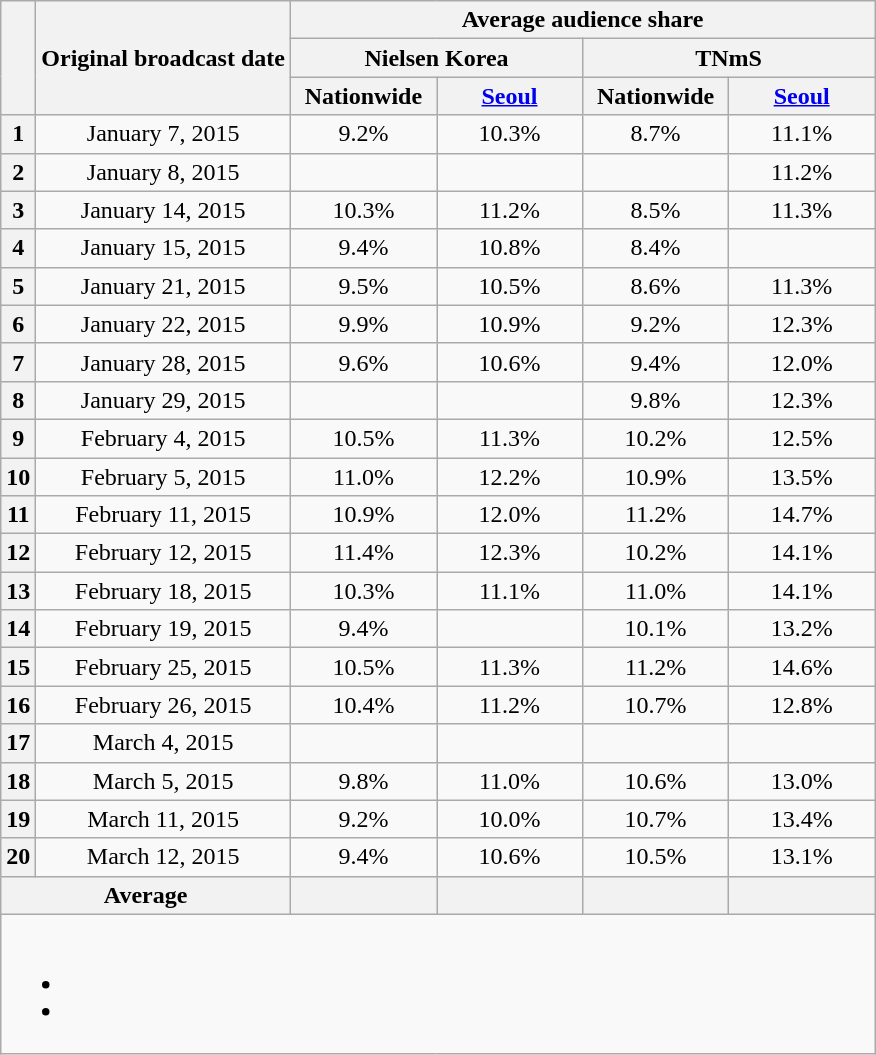<table class="wikitable" style="text-align:center">
<tr>
<th rowspan="3"></th>
<th rowspan="3">Original broadcast date</th>
<th colspan="4">Average audience share</th>
</tr>
<tr>
<th colspan="2">Nielsen Korea</th>
<th colspan="2">TNmS</th>
</tr>
<tr>
<th width="90">Nationwide</th>
<th width="90"><a href='#'>Seoul</a></th>
<th width="90">Nationwide</th>
<th width="90"><a href='#'>Seoul</a></th>
</tr>
<tr>
<th>1</th>
<td>January 7, 2015</td>
<td>9.2% </td>
<td>10.3% </td>
<td>8.7% </td>
<td>11.1% </td>
</tr>
<tr>
<th>2</th>
<td>January 8, 2015</td>
<td><strong></strong> </td>
<td><strong></strong> </td>
<td><strong></strong> </td>
<td>11.2% </td>
</tr>
<tr>
<th>3</th>
<td>January 14, 2015</td>
<td>10.3% </td>
<td>11.2% </td>
<td>8.5% </td>
<td>11.3% </td>
</tr>
<tr>
<th>4</th>
<td>January 15, 2015</td>
<td>9.4% </td>
<td>10.8% </td>
<td>8.4% </td>
<td><strong></strong> </td>
</tr>
<tr>
<th>5</th>
<td>January 21, 2015</td>
<td>9.5% </td>
<td>10.5% </td>
<td>8.6% </td>
<td>11.3% </td>
</tr>
<tr>
<th>6</th>
<td>January 22, 2015</td>
<td>9.9% </td>
<td>10.9% </td>
<td>9.2% </td>
<td>12.3% </td>
</tr>
<tr>
<th>7</th>
<td>January 28, 2015</td>
<td>9.6% </td>
<td>10.6% </td>
<td>9.4% </td>
<td>12.0% </td>
</tr>
<tr>
<th>8</th>
<td>January 29, 2015</td>
<td><strong></strong> </td>
<td><strong></strong> </td>
<td>9.8% </td>
<td>12.3% </td>
</tr>
<tr>
<th>9</th>
<td>February 4, 2015</td>
<td>10.5% </td>
<td>11.3% </td>
<td>10.2% </td>
<td>12.5% </td>
</tr>
<tr>
<th>10</th>
<td>February 5, 2015</td>
<td>11.0% </td>
<td>12.2% </td>
<td>10.9% </td>
<td>13.5% </td>
</tr>
<tr>
<th>11</th>
<td>February 11, 2015</td>
<td>10.9% </td>
<td>12.0% </td>
<td>11.2% </td>
<td>14.7% </td>
</tr>
<tr>
<th>12</th>
<td>February 12, 2015</td>
<td>11.4% </td>
<td>12.3% </td>
<td>10.2% </td>
<td>14.1% </td>
</tr>
<tr>
<th>13</th>
<td>February 18, 2015</td>
<td>10.3% </td>
<td>11.1% </td>
<td>11.0% </td>
<td>14.1% </td>
</tr>
<tr>
<th>14</th>
<td>February 19, 2015</td>
<td>9.4% </td>
<td><strong></strong> </td>
<td>10.1% </td>
<td>13.2% </td>
</tr>
<tr>
<th>15</th>
<td>February 25, 2015</td>
<td>10.5% </td>
<td>11.3% </td>
<td>11.2% </td>
<td>14.6% </td>
</tr>
<tr>
<th>16</th>
<td>February 26, 2015</td>
<td>10.4% </td>
<td>11.2% </td>
<td>10.7% </td>
<td>12.8% </td>
</tr>
<tr>
<th>17</th>
<td>March 4, 2015</td>
<td><strong></strong> </td>
<td><strong></strong> </td>
<td><strong></strong> </td>
<td><strong></strong> </td>
</tr>
<tr>
<th>18</th>
<td>March 5, 2015</td>
<td>9.8% </td>
<td>11.0% </td>
<td>10.6% </td>
<td>13.0% </td>
</tr>
<tr>
<th>19</th>
<td>March 11, 2015</td>
<td>9.2% </td>
<td>10.0% </td>
<td>10.7% </td>
<td>13.4% </td>
</tr>
<tr>
<th>20</th>
<td>March 12, 2015</td>
<td>9.4% </td>
<td>10.6% </td>
<td>10.5% </td>
<td>13.1% </td>
</tr>
<tr>
<th colspan="2">Average</th>
<th></th>
<th></th>
<th></th>
<th></th>
</tr>
<tr>
<td colspan="6"><br><ul><li></li><li></li></ul></td>
</tr>
</table>
